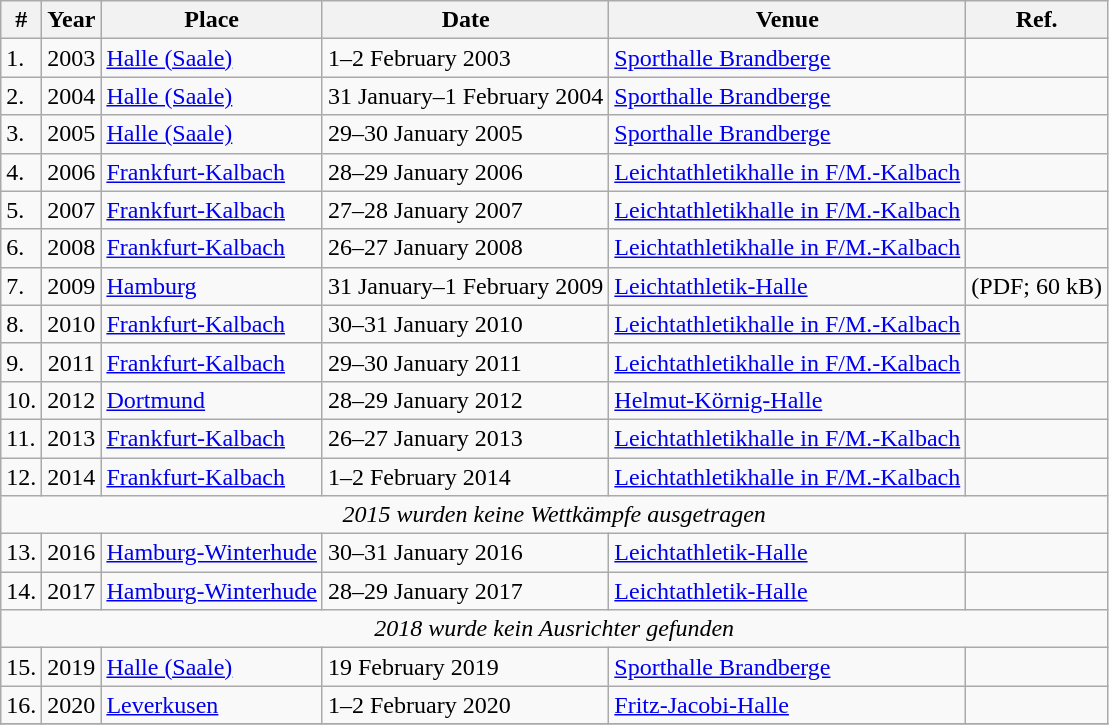<table class="wikitable zebra mw-datatable">
<tr>
<th>#</th>
<th>Year</th>
<th>Place</th>
<th>Date</th>
<th>Venue</th>
<th>Ref.</th>
</tr>
<tr>
<td>1.</td>
<td style="text-align:center">2003</td>
<td><a href='#'>Halle (Saale)</a></td>
<td>1–2 February 2003</td>
<td><a href='#'>Sporthalle Brandberge</a></td>
<td> </td>
</tr>
<tr>
<td>2.</td>
<td style="text-align:center">2004</td>
<td><a href='#'>Halle (Saale)</a></td>
<td>31 January–1 February 2004</td>
<td><a href='#'>Sporthalle Brandberge</a></td>
<td> </td>
</tr>
<tr>
<td>3.</td>
<td style="text-align:center">2005</td>
<td><a href='#'>Halle (Saale)</a></td>
<td>29–30 January 2005</td>
<td><a href='#'>Sporthalle Brandberge</a></td>
<td> </td>
</tr>
<tr>
<td>4.</td>
<td style="text-align:center">2006</td>
<td><a href='#'>Frankfurt-Kalbach</a></td>
<td>28–29 January 2006</td>
<td><a href='#'>Leichtathletikhalle in F/M.-Kalbach</a></td>
<td> </td>
</tr>
<tr>
<td>5.</td>
<td style="text-align:center">2007</td>
<td><a href='#'>Frankfurt-Kalbach</a></td>
<td>27–28 January 2007</td>
<td><a href='#'>Leichtathletikhalle in F/M.-Kalbach</a></td>
<td></td>
</tr>
<tr>
<td>6.</td>
<td style="text-align:center">2008</td>
<td><a href='#'>Frankfurt-Kalbach</a></td>
<td>26–27 January 2008</td>
<td><a href='#'>Leichtathletikhalle in F/M.-Kalbach</a></td>
<td> </td>
</tr>
<tr>
<td>7.</td>
<td style="text-align:center">2009</td>
<td><a href='#'>Hamburg</a></td>
<td>31 January–1 February 2009</td>
<td><a href='#'>Leichtathletik-Halle</a></td>
<td>  (PDF; 60 kB)</td>
</tr>
<tr>
<td>8.</td>
<td style="text-align:center">2010</td>
<td><a href='#'>Frankfurt-Kalbach</a></td>
<td>30–31 January 2010</td>
<td><a href='#'>Leichtathletikhalle in F/M.-Kalbach</a></td>
<td> </td>
</tr>
<tr>
<td>9.</td>
<td style="text-align:center">2011</td>
<td><a href='#'>Frankfurt-Kalbach</a></td>
<td>29–30 January 2011</td>
<td><a href='#'>Leichtathletikhalle in F/M.-Kalbach</a></td>
<td></td>
</tr>
<tr>
<td>10.</td>
<td style="text-align:center">2012</td>
<td><a href='#'>Dortmund</a></td>
<td>28–29 January 2012</td>
<td><a href='#'>Helmut-Körnig-Halle</a></td>
<td> </td>
</tr>
<tr>
<td>11.</td>
<td style="text-align:center">2013</td>
<td><a href='#'>Frankfurt-Kalbach</a></td>
<td>26–27 January 2013</td>
<td><a href='#'>Leichtathletikhalle in F/M.-Kalbach</a></td>
<td> </td>
</tr>
<tr>
<td>12.</td>
<td style="text-align:center">2014</td>
<td><a href='#'>Frankfurt-Kalbach</a></td>
<td>1–2 February 2014</td>
<td><a href='#'>Leichtathletikhalle in F/M.-Kalbach</a></td>
<td></td>
</tr>
<tr>
<td style="text-align:center" colspan="6"><em>2015 wurden keine Wettkämpfe ausgetragen</em></td>
</tr>
<tr>
<td>13.</td>
<td style="text-align:center">2016</td>
<td><a href='#'>Hamburg-Winterhude</a></td>
<td>30–31 January 2016</td>
<td><a href='#'>Leichtathletik-Halle</a></td>
<td> </td>
</tr>
<tr>
<td>14.</td>
<td style="text-align:center">2017</td>
<td><a href='#'>Hamburg-Winterhude</a></td>
<td>28–29 January 2017</td>
<td><a href='#'>Leichtathletik-Halle</a></td>
<td> </td>
</tr>
<tr>
<td style="text-align:center" colspan="6"><em>2018 wurde kein Ausrichter gefunden</em></td>
</tr>
<tr>
<td>15.</td>
<td style="text-align:center">2019</td>
<td><a href='#'>Halle (Saale)</a></td>
<td>19 February 2019</td>
<td><a href='#'>Sporthalle Brandberge</a></td>
<td> </td>
</tr>
<tr>
<td>16.</td>
<td style="text-align:center">2020</td>
<td><a href='#'>Leverkusen</a></td>
<td>1–2 February 2020</td>
<td><a href='#'>Fritz-Jacobi-Halle</a></td>
<td></td>
</tr>
<tr>
</tr>
</table>
